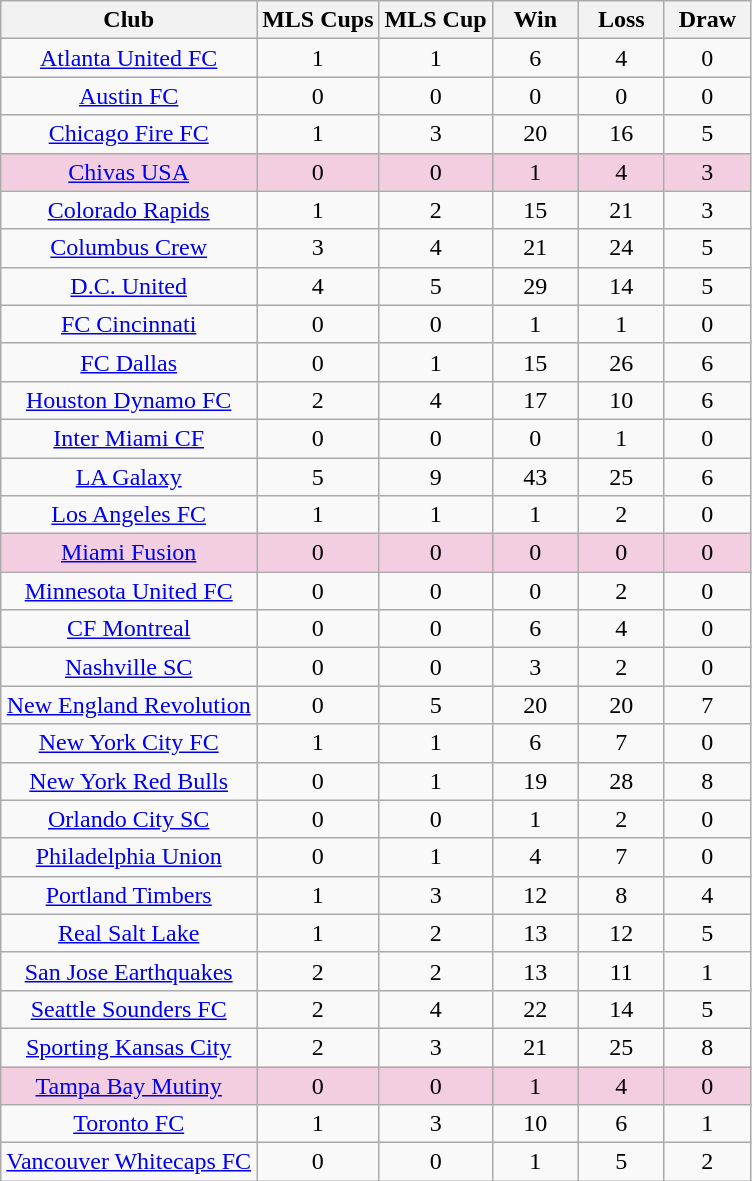<table class="wikitable sortable" style="text-align:center; margin-left:1em; font-size:100%">
<tr>
<th>Club</th>
<th>MLS Cups</th>
<th>MLS Cup <br> </th>
<th width=50>Win</th>
<th width=50>Loss</th>
<th width=50>Draw</th>
</tr>
<tr>
<td><a href='#'>Atlanta United FC</a></td>
<td>1</td>
<td>1</td>
<td>6</td>
<td>4</td>
<td>0</td>
</tr>
<tr>
<td><a href='#'>Austin FC</a></td>
<td>0</td>
<td>0</td>
<td>0</td>
<td>0</td>
<td>0</td>
</tr>
<tr>
<td><a href='#'>Chicago Fire FC</a></td>
<td>1</td>
<td>3</td>
<td>20</td>
<td>16</td>
<td>5</td>
</tr>
<tr style="background: #F2CEE0">
<td><a href='#'>Chivas USA</a></td>
<td>0</td>
<td>0</td>
<td>1</td>
<td>4</td>
<td>3</td>
</tr>
<tr>
<td><a href='#'>Colorado Rapids</a></td>
<td>1</td>
<td>2</td>
<td>15</td>
<td>21</td>
<td>3</td>
</tr>
<tr>
<td><a href='#'>Columbus Crew</a></td>
<td>3</td>
<td>4</td>
<td>21</td>
<td>24</td>
<td>5</td>
</tr>
<tr>
<td><a href='#'>D.C. United</a></td>
<td>4</td>
<td>5</td>
<td>29</td>
<td>14</td>
<td>5</td>
</tr>
<tr>
<td><a href='#'>FC Cincinnati</a></td>
<td>0</td>
<td>0</td>
<td>1</td>
<td>1</td>
<td>0</td>
</tr>
<tr>
<td><a href='#'>FC Dallas</a></td>
<td>0</td>
<td>1</td>
<td>15</td>
<td>26</td>
<td>6</td>
</tr>
<tr>
<td><a href='#'>Houston Dynamo FC</a></td>
<td>2</td>
<td>4</td>
<td>17</td>
<td>10</td>
<td>6</td>
</tr>
<tr>
<td><a href='#'>Inter Miami CF</a></td>
<td>0</td>
<td>0</td>
<td>0</td>
<td>1</td>
<td>0</td>
</tr>
<tr>
<td><a href='#'>LA Galaxy</a></td>
<td>5</td>
<td>9</td>
<td>43</td>
<td>25</td>
<td>6</td>
</tr>
<tr>
<td><a href='#'>Los Angeles FC</a></td>
<td>1</td>
<td>1</td>
<td>1</td>
<td>2</td>
<td>0</td>
</tr>
<tr style="background: #F2CEE0">
<td><a href='#'>Miami Fusion</a></td>
<td>0</td>
<td>0</td>
<td>0</td>
<td>0</td>
<td>0</td>
</tr>
<tr>
<td><a href='#'>Minnesota United FC</a></td>
<td>0</td>
<td>0</td>
<td>0</td>
<td>2</td>
<td>0</td>
</tr>
<tr>
<td><a href='#'>CF Montreal</a></td>
<td>0</td>
<td>0</td>
<td>6</td>
<td>4</td>
<td>0</td>
</tr>
<tr>
<td><a href='#'>Nashville SC</a></td>
<td>0</td>
<td>0</td>
<td>3</td>
<td>2</td>
<td>0</td>
</tr>
<tr>
<td><a href='#'>New England Revolution</a></td>
<td>0</td>
<td>5</td>
<td>20</td>
<td>20</td>
<td>7</td>
</tr>
<tr>
<td><a href='#'>New York City FC</a></td>
<td>1</td>
<td>1</td>
<td>6</td>
<td>7</td>
<td>0</td>
</tr>
<tr>
<td><a href='#'>New York Red Bulls</a></td>
<td>0</td>
<td>1</td>
<td>19</td>
<td>28</td>
<td>8</td>
</tr>
<tr>
<td><a href='#'>Orlando City SC</a></td>
<td>0</td>
<td>0</td>
<td>1</td>
<td>2</td>
<td>0</td>
</tr>
<tr>
<td><a href='#'>Philadelphia Union</a></td>
<td>0</td>
<td>1</td>
<td>4</td>
<td>7</td>
<td>0</td>
</tr>
<tr>
<td><a href='#'>Portland Timbers</a></td>
<td>1</td>
<td>3</td>
<td>12</td>
<td>8</td>
<td>4</td>
</tr>
<tr>
<td><a href='#'>Real Salt Lake</a></td>
<td>1</td>
<td>2</td>
<td>13</td>
<td>12</td>
<td>5</td>
</tr>
<tr>
<td><a href='#'>San Jose Earthquakes</a></td>
<td>2</td>
<td>2</td>
<td>13</td>
<td>11</td>
<td>1</td>
</tr>
<tr>
<td><a href='#'>Seattle Sounders FC</a></td>
<td>2</td>
<td>4</td>
<td>22</td>
<td>14</td>
<td>5</td>
</tr>
<tr>
<td><a href='#'>Sporting Kansas City</a></td>
<td>2</td>
<td>3</td>
<td>21</td>
<td>25</td>
<td>8</td>
</tr>
<tr style="background: #F2CEE0">
<td><a href='#'>Tampa Bay Mutiny</a></td>
<td>0</td>
<td>0</td>
<td>1</td>
<td>4</td>
<td>0</td>
</tr>
<tr>
<td><a href='#'>Toronto FC</a></td>
<td>1</td>
<td>3</td>
<td>10</td>
<td>6</td>
<td>1</td>
</tr>
<tr>
<td><a href='#'>Vancouver Whitecaps FC</a></td>
<td>0</td>
<td>0</td>
<td>1</td>
<td>5</td>
<td>2</td>
</tr>
</table>
